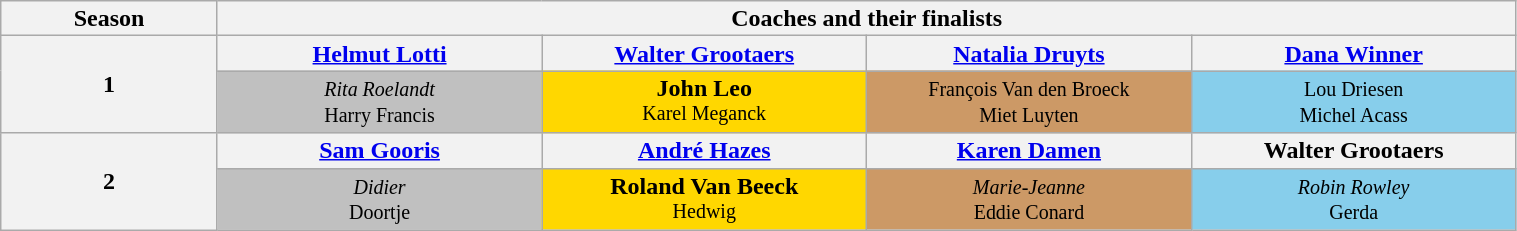<table class="wikitable nowrap" style="text-align:center; line-height:16px; width:80%">
<tr>
<th style="width:10%">Season</th>
<th colspan="4">Coaches and their finalists</th>
</tr>
<tr>
<th rowspan="2" scope="row">1</th>
<th style="width:15%" scope="col"><a href='#'>Helmut Lotti</a></th>
<th style="width:15%" scope="col"><a href='#'>Walter Grootaers</a></th>
<th style="width:15%" scope="col"><a href='#'>Natalia Druyts</a></th>
<th style="width:15%" scope="col"><a href='#'>Dana Winner</a></th>
</tr>
<tr>
<td style="background:silver"><small><em>Rita Roelandt</em><br>Harry Francis</small></td>
<td style="background:gold"><strong>John Leo</strong><br><small>Karel Meganck</small></td>
<td style="background:#c96"><small>François Van den Broeck<br>Miet Luyten</small></td>
<td style="background:skyblue"><small>Lou Driesen<br>Michel Acass</small></td>
</tr>
<tr>
<th scope="row" rowspan="2">2</th>
<th scope="col"><a href='#'>Sam Gooris</a></th>
<th scope="col"><a href='#'>André Hazes</a></th>
<th scope="col"><a href='#'>Karen Damen</a></th>
<th scope="col">Walter Grootaers</th>
</tr>
<tr>
<td style="background:silver"><small><em>Didier</em><br>Doortje</small></td>
<td style="background:gold"><strong>Roland Van Beeck</strong><br><small>Hedwig</small></td>
<td style="background:#c96"><small><em>Marie-Jeanne</em><br>Eddie Conard</small></td>
<td style="background:skyblue"><small><em>Robin Rowley</em><br>Gerda</small></td>
</tr>
</table>
